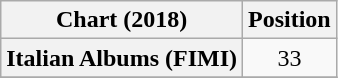<table class="wikitable plainrowheaders" style="text-align:center">
<tr>
<th scope="col">Chart (2018)</th>
<th scope="col">Position</th>
</tr>
<tr>
<th scope="row">Italian Albums (FIMI)</th>
<td>33</td>
</tr>
<tr>
</tr>
</table>
